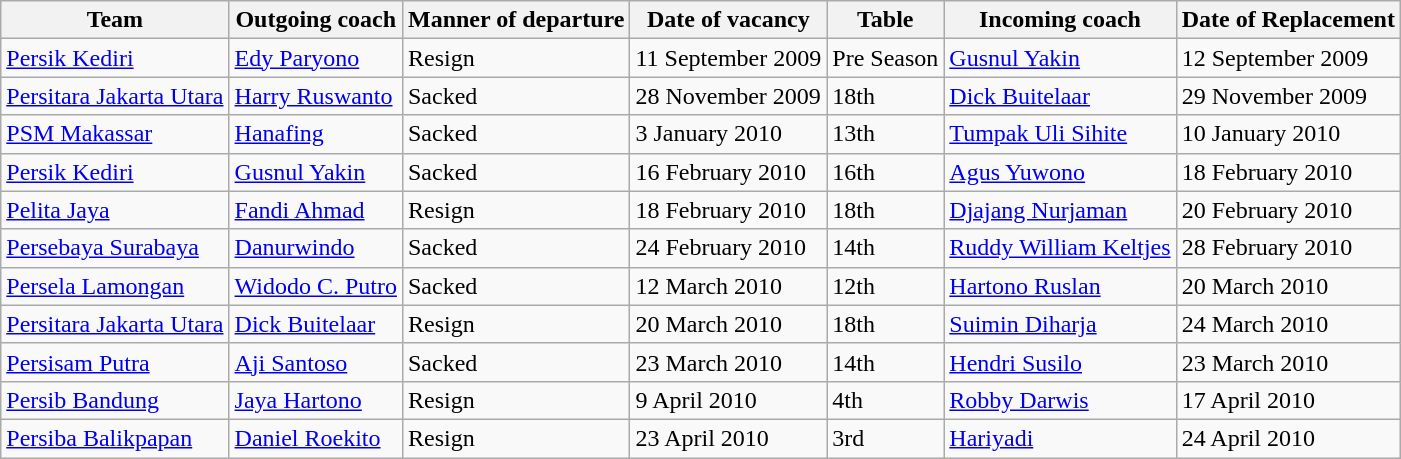<table class="wikitable">
<tr>
<th>Team</th>
<th>Outgoing coach</th>
<th>Manner of departure</th>
<th>Date of vacancy</th>
<th>Table</th>
<th>Incoming coach</th>
<th>Date of Replacement</th>
</tr>
<tr>
<td><a href='#'>Persik Kediri</a></td>
<td> <a href='#'>Edy Paryono</a></td>
<td>Resign</td>
<td>11 September 2009</td>
<td>Pre Season</td>
<td> <a href='#'>Gusnul Yakin</a></td>
<td>12 September 2009</td>
</tr>
<tr>
<td><a href='#'>Persitara Jakarta Utara</a></td>
<td> <a href='#'>Harry Ruswanto</a></td>
<td>Sacked</td>
<td>28 November 2009</td>
<td>18th</td>
<td> <a href='#'>Dick Buitelaar</a></td>
<td>29 November 2009</td>
</tr>
<tr>
<td><a href='#'>PSM Makassar</a></td>
<td> <a href='#'>Hanafing</a></td>
<td>Sacked</td>
<td>3 January 2010</td>
<td>13th</td>
<td> <a href='#'>Tumpak Uli Sihite</a></td>
<td>10 January 2010</td>
</tr>
<tr>
<td><a href='#'>Persik Kediri</a></td>
<td> <a href='#'>Gusnul Yakin</a></td>
<td>Sacked</td>
<td>16 February 2010</td>
<td>16th</td>
<td> <a href='#'>Agus Yuwono</a></td>
<td>18 February 2010</td>
</tr>
<tr>
<td><a href='#'>Pelita Jaya</a></td>
<td> <a href='#'>Fandi Ahmad</a></td>
<td>Resign</td>
<td>18 February 2010</td>
<td>18th</td>
<td> <a href='#'>Djajang Nurjaman</a></td>
<td>20 February 2010</td>
</tr>
<tr>
<td><a href='#'>Persebaya Surabaya</a></td>
<td> <a href='#'>Danurwindo</a></td>
<td>Sacked</td>
<td>24 February 2010</td>
<td>14th</td>
<td> <a href='#'>Ruddy William Keltjes</a></td>
<td>28 February 2010</td>
</tr>
<tr>
<td><a href='#'>Persela Lamongan</a></td>
<td> <a href='#'>Widodo C. Putro</a></td>
<td>Sacked</td>
<td>12 March 2010</td>
<td>12th</td>
<td> <a href='#'>Hartono Ruslan</a></td>
<td>20 March 2010</td>
</tr>
<tr>
<td><a href='#'>Persitara Jakarta Utara</a></td>
<td> <a href='#'>Dick Buitelaar</a></td>
<td>Resign</td>
<td>20 March 2010</td>
<td>18th</td>
<td> <a href='#'>Suimin Diharja</a></td>
<td>24 March 2010</td>
</tr>
<tr>
<td><a href='#'>Persisam Putra</a></td>
<td> <a href='#'>Aji Santoso</a></td>
<td>Sacked</td>
<td>23 March 2010</td>
<td>14th</td>
<td> <a href='#'>Hendri Susilo</a></td>
<td>23 March 2010</td>
</tr>
<tr>
<td><a href='#'>Persib Bandung</a></td>
<td> <a href='#'>Jaya Hartono</a></td>
<td>Resign</td>
<td>9 April 2010</td>
<td>4th</td>
<td> <a href='#'>Robby Darwis</a></td>
<td>17 April 2010</td>
</tr>
<tr>
<td><a href='#'>Persiba Balikpapan</a></td>
<td> <a href='#'>Daniel Roekito</a></td>
<td>Resign</td>
<td>23 April 2010</td>
<td>3rd</td>
<td> <a href='#'>Hariyadi</a></td>
<td>24 April 2010</td>
</tr>
</table>
